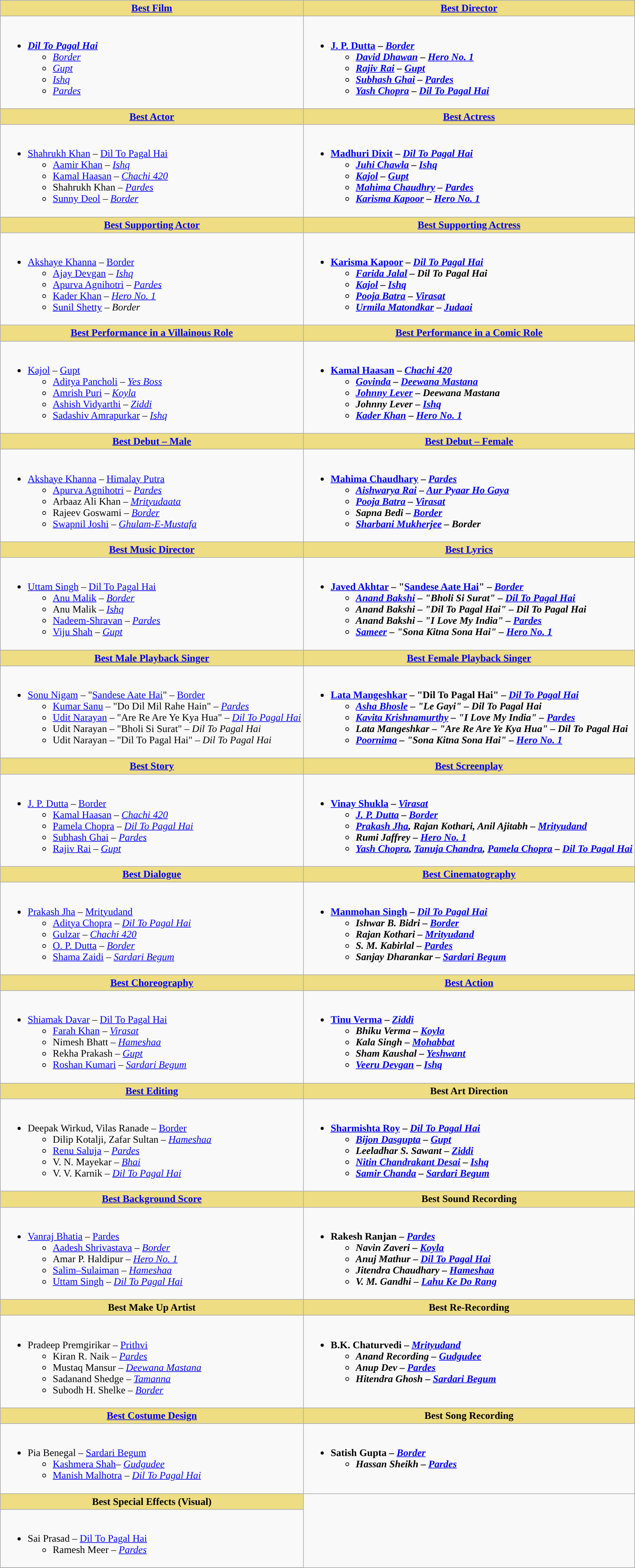<table class="wikitable">
<tr>
<th ! style="background:#EEDD82;text-align:center;"><a href='#'>Best Film</a></th>
<th ! style="background:#eedd82; text-align:center;"><a href='#'>Best Director</a></th>
</tr>
<tr>
<td valign="top"><br><ul><li><strong><em><a href='#'>Dil To Pagal Hai</a></em></strong><ul><li><em><a href='#'>Border</a></em></li><li><em><a href='#'>Gupt</a></em></li><li><em><a href='#'>Ishq</a></em></li><li><em><a href='#'>Pardes</a></em></li></ul></li></ul></td>
<td valign="top"><br><ul><li><strong><a href='#'>J. P. Dutta</a> – <em><a href='#'>Border</a><strong><em><ul><li><a href='#'>David Dhawan</a> – </em><a href='#'>Hero No. 1</a><em></li><li><a href='#'>Rajiv Rai</a> – <a href='#'>Gupt</a></li><li><a href='#'>Subhash Ghai</a> – </em><a href='#'>Pardes</a><em></li><li><a href='#'>Yash Chopra</a> – </em><a href='#'>Dil To Pagal Hai</a><em></li></ul></li></ul></td>
</tr>
<tr>
<th ! style="background:#eedd82; text-align:center;"><a href='#'>Best Actor</a></th>
<th ! style="background:#eedd82; text-align:center;"><a href='#'>Best Actress</a></th>
</tr>
<tr>
<td valign="top"><br><ul><li></strong><a href='#'>Shahrukh Khan</a> – </em><a href='#'>Dil To Pagal Hai</a></em></strong><ul><li><a href='#'>Aamir Khan</a> – <em><a href='#'>Ishq</a></em></li><li><a href='#'>Kamal Haasan</a> – <em><a href='#'>Chachi 420</a></em></li><li>Shahrukh Khan – <em><a href='#'>Pardes</a></em></li><li><a href='#'>Sunny Deol</a> – <em><a href='#'>Border</a></em></li></ul></li></ul></td>
<td valign="top"><br><ul><li><strong><a href='#'>Madhuri Dixit</a> – <em><a href='#'>Dil To Pagal Hai</a><strong><em><ul><li><a href='#'>Juhi Chawla</a> – </em><a href='#'>Ishq</a><em></li><li><a href='#'>Kajol</a> – </em><a href='#'>Gupt</a><em></li><li><a href='#'>Mahima Chaudhry</a> – <a href='#'>Pardes</a></li><li><a href='#'>Karisma Kapoor</a> – </em><a href='#'>Hero No. 1</a><em></li></ul></li></ul></td>
</tr>
<tr>
<th ! style="background:#eedd82; text-align:center;"><a href='#'>Best Supporting Actor</a></th>
<th ! style="background:#eedd82; text-align:center;"><a href='#'>Best Supporting Actress</a></th>
</tr>
<tr>
<td valign="top"><br><ul><li></strong><a href='#'>Akshaye Khanna</a> – </em><a href='#'>Border</a></em></strong><ul><li><a href='#'>Ajay Devgan</a> – <em><a href='#'>Ishq</a></em></li><li><a href='#'>Apurva Agnihotri</a> – <em><a href='#'>Pardes</a></em></li><li><a href='#'>Kader Khan</a> – <em><a href='#'>Hero No. 1</a></em></li><li><a href='#'>Sunil Shetty</a> – <em>Border</em></li></ul></li></ul></td>
<td valign="top"><br><ul><li><strong><a href='#'>Karisma Kapoor</a> – <em><a href='#'>Dil To Pagal Hai</a><strong><em><ul><li><a href='#'>Farida Jalal</a> – </em>Dil To Pagal Hai<em></li><li><a href='#'>Kajol</a> – </em><a href='#'>Ishq</a><em></li><li><a href='#'>Pooja Batra</a> – </em><a href='#'>Virasat</a><em></li><li><a href='#'>Urmila Matondkar</a> – </em><a href='#'>Judaai</a><em></li></ul></li></ul></td>
</tr>
<tr>
<th ! style="background:#eedd82; text-align:center;"><a href='#'>Best Performance in a Villainous Role</a></th>
<th ! style="background:#eedd82; text-align:center;"><a href='#'>Best Performance in a Comic Role</a></th>
</tr>
<tr>
<td valign="top"><br><ul><li></strong><a href='#'>Kajol</a> – </em><a href='#'>Gupt</a></em></strong><ul><li><a href='#'>Aditya Pancholi</a> – <em><a href='#'>Yes Boss</a></em></li><li><a href='#'>Amrish Puri</a> – <em><a href='#'>Koyla</a></em></li><li><a href='#'>Ashish Vidyarthi</a> – <em><a href='#'>Ziddi</a></em></li><li><a href='#'>Sadashiv Amrapurkar</a> – <em><a href='#'>Ishq</a></em></li></ul></li></ul></td>
<td valign="top"><br><ul><li><strong><a href='#'>Kamal Haasan</a> – <em><a href='#'>Chachi 420</a><strong><em><ul><li><a href='#'>Govinda</a> – </em><a href='#'>Deewana Mastana</a><em></li><li><a href='#'>Johnny Lever</a> – </em>Deewana Mastana<em></li><li>Johnny Lever – </em><a href='#'>Ishq</a><em></li><li><a href='#'>Kader Khan</a> – </em><a href='#'>Hero No. 1</a><em></li></ul></li></ul></td>
</tr>
<tr>
<th ! style="background:#eedd82; text-align:center;"><a href='#'>Best Debut – Male</a></th>
<th ! style="background:#eedd82; text-align:center;"><a href='#'>Best Debut – Female</a></th>
</tr>
<tr>
<td valign="top"><br><ul><li></strong><a href='#'>Akshaye Khanna</a> – </em><a href='#'>Himalay Putra</a></em></strong><ul><li><a href='#'>Apurva Agnihotri</a> – <em><a href='#'>Pardes</a></em></li><li>Arbaaz Ali Khan – <em><a href='#'>Mrityudaata</a></em></li><li>Rajeev Goswami – <em><a href='#'>Border</a></em></li><li><a href='#'>Swapnil Joshi</a> – <em><a href='#'>Ghulam-E-Mustafa</a></em></li></ul></li></ul></td>
<td valign="top"><br><ul><li><strong><a href='#'>Mahima Chaudhary</a> – <em><a href='#'>Pardes</a><strong><em><ul><li><a href='#'>Aishwarya Rai</a> – </em><a href='#'>Aur Pyaar Ho Gaya</a><em></li><li><a href='#'>Pooja Batra</a> – </em><a href='#'>Virasat</a><em></li><li>Sapna Bedi – </em><a href='#'>Border</a><em></li><li><a href='#'>Sharbani Mukherjee</a> – </em>Border<em></li></ul></li></ul></td>
</tr>
<tr>
<th ! style="background:#eedd82; text-align:center;"><a href='#'>Best Music Director</a></th>
<th ! style="background:#eedd82; text-align:center;"><a href='#'>Best Lyrics</a></th>
</tr>
<tr>
<td valign="top"><br><ul><li></strong><a href='#'>Uttam Singh</a> – </em><a href='#'>Dil To Pagal Hai</a></em></strong><ul><li><a href='#'>Anu Malik</a> – <em><a href='#'>Border</a></em></li><li>Anu Malik – <em><a href='#'>Ishq</a></em></li><li><a href='#'>Nadeem-Shravan</a> – <em><a href='#'>Pardes</a></em></li><li><a href='#'>Viju Shah</a> – <em><a href='#'>Gupt</a></em></li></ul></li></ul></td>
<td valign="top"><br><ul><li><strong><a href='#'>Javed Akhtar</a> – "<a href='#'>Sandese Aate Hai</a>" – <em><a href='#'>Border</a><strong><em><ul><li><a href='#'>Anand Bakshi</a> – "Bholi Si Surat" – </em><a href='#'>Dil To Pagal Hai</a><em></li><li>Anand Bakshi – "Dil To Pagal Hai" – </em>Dil To Pagal Hai<em></li><li>Anand Bakshi – "I Love My India" – </em><a href='#'>Pardes</a><em></li><li><a href='#'>Sameer</a> – "Sona Kitna Sona Hai" – </em><a href='#'>Hero No. 1</a><em></li></ul></li></ul></td>
</tr>
<tr>
<th ! style="background:#eedd82; text-align:center;"><a href='#'>Best Male Playback Singer</a></th>
<th ! style="background:#eedd82; text-align:center;"><a href='#'>Best Female Playback Singer</a></th>
</tr>
<tr>
<td valign="top"><br><ul><li></strong><a href='#'>Sonu Nigam</a> – "<a href='#'>Sandese Aate Hai</a>" – </em><a href='#'>Border</a></em></strong><ul><li><a href='#'>Kumar Sanu</a> – "Do Dil Mil Rahe Hain" – <em><a href='#'>Pardes</a></em></li><li><a href='#'>Udit Narayan</a> – "Are Re Are Ye Kya Hua" – <em><a href='#'>Dil To Pagal Hai</a></em></li><li>Udit Narayan – "Bholi Si Surat" – <em>Dil To Pagal Hai</em></li><li>Udit Narayan – "Dil To Pagal Hai" – <em>Dil To Pagal Hai</em></li></ul></li></ul></td>
<td valign="top"><br><ul><li><strong><a href='#'>Lata Mangeshkar</a> – "Dil To Pagal Hai" – <em><a href='#'>Dil To Pagal Hai</a><strong><em><ul><li><a href='#'>Asha Bhosle</a> – "Le Gayi" – </em>Dil To Pagal Hai<em></li><li><a href='#'>Kavita Krishnamurthy</a> – "I Love My India" – </em><a href='#'>Pardes</a><em></li><li>Lata Mangeshkar – "Are Re Are Ye Kya Hua" – </em>Dil To Pagal Hai<em></li><li><a href='#'>Poornima</a> – "Sona Kitna Sona Hai" – </em><a href='#'>Hero No. 1</a><em></li></ul></li></ul></td>
</tr>
<tr>
<th ! style="background:#eedd82; text-align:center;"><a href='#'>Best Story</a></th>
<th ! style="background:#eedd82; text-align:center;"><a href='#'>Best Screenplay</a></th>
</tr>
<tr>
<td valign="top"><br><ul><li></strong><a href='#'>J. P. Dutta</a> – </em><a href='#'>Border</a></em></strong><ul><li><a href='#'>Kamal Haasan</a> – <em><a href='#'>Chachi 420</a></em></li><li><a href='#'>Pamela Chopra</a> – <em><a href='#'>Dil To Pagal Hai</a></em></li><li><a href='#'>Subhash Ghai</a> – <em><a href='#'>Pardes</a></em></li><li><a href='#'>Rajiv Rai</a> – <em><a href='#'>Gupt</a></em></li></ul></li></ul></td>
<td valign="top"><br><ul><li><strong><a href='#'>Vinay Shukla</a> – <em><a href='#'>Virasat</a><strong><em><ul><li><a href='#'>J. P. Dutta</a> – </em><a href='#'>Border</a><em></li><li><a href='#'>Prakash Jha</a>, Rajan Kothari, Anil Ajitabh – </em><a href='#'>Mrityudand</a><em></li><li>Rumi Jaffrey – </em><a href='#'>Hero No. 1</a><em></li><li><a href='#'>Yash Chopra</a>, <a href='#'>Tanuja Chandra</a>, <a href='#'>Pamela Chopra</a> – </em><a href='#'>Dil To Pagal Hai</a><em></li></ul></li></ul></td>
</tr>
<tr>
<th ! style="background:#eedd82; text-align:center;"><a href='#'>Best Dialogue</a></th>
<th ! style="background:#eedd82; text-align:center;"><a href='#'>Best Cinematography</a></th>
</tr>
<tr>
<td valign="top"><br><ul><li></strong><a href='#'>Prakash Jha</a> – </em><a href='#'>Mrityudand</a></em></strong><ul><li><a href='#'>Aditya Chopra</a> – <em><a href='#'>Dil To Pagal Hai</a></em></li><li><a href='#'>Gulzar</a> – <em><a href='#'>Chachi 420</a></em></li><li><a href='#'>O. P. Dutta</a> – <em><a href='#'>Border</a></em></li><li><a href='#'>Shama Zaidi</a> – <em><a href='#'>Sardari Begum</a></em></li></ul></li></ul></td>
<td valign="top"><br><ul><li><strong><a href='#'>Manmohan Singh</a> – <em><a href='#'>Dil To Pagal Hai</a><strong><em><ul><li>Ishwar B. Bidri – </em><a href='#'>Border</a><em></li><li>Rajan Kothari – </em><a href='#'>Mrityudand</a><em></li><li>S. M. Kabirlal – </em><a href='#'>Pardes</a><em></li><li>Sanjay Dharankar – </em><a href='#'>Sardari Begum</a><em></li></ul></li></ul></td>
</tr>
<tr>
<th ! style="background:#eedd82; text-align:center;"><a href='#'>Best Choreography</a></th>
<th ! style="background:#eedd82; text-align:center;"><a href='#'>Best Action</a></th>
</tr>
<tr>
<td valign="top"><br><ul><li></strong><a href='#'>Shiamak Davar</a> – </em><a href='#'>Dil To Pagal Hai</a></em></strong><ul><li><a href='#'>Farah Khan</a> – <em><a href='#'>Virasat</a></em></li><li>Nimesh Bhatt – <em><a href='#'>Hameshaa</a></em></li><li>Rekha Prakash – <em><a href='#'>Gupt</a></em></li><li><a href='#'>Roshan Kumari</a> – <em><a href='#'>Sardari Begum</a></em></li></ul></li></ul></td>
<td valign="top"><br><ul><li><strong><a href='#'>Tinu Verma</a> – <em><a href='#'>Ziddi</a><strong><em><ul><li>Bhiku Verma – </em><a href='#'>Koyla</a><em></li><li>Kala Singh – </em><a href='#'>Mohabbat</a><em></li><li>Sham Kaushal – </em><a href='#'>Yeshwant</a><em></li><li><a href='#'>Veeru Devgan</a> – </em><a href='#'>Ishq</a><em></li></ul></li></ul></td>
</tr>
<tr>
<th ! style="background:#eedd82; text-align:center;"><a href='#'>Best Editing</a></th>
<th ! style="background:#eedd82; text-align:center;">Best Art Direction</th>
</tr>
<tr>
<td valign="top"><br><ul><li></strong>Deepak Wirkud, Vilas Ranade – </em><a href='#'>Border</a></em></strong><ul><li>Dilip Kotalji, Zafar Sultan – <em><a href='#'>Hameshaa</a></em></li><li><a href='#'>Renu Saluja</a> – <em><a href='#'>Pardes</a></em></li><li>V. N. Mayekar – <em><a href='#'>Bhai</a></em></li><li>V. V. Karnik – <em><a href='#'>Dil To Pagal Hai</a></em></li></ul></li></ul></td>
<td valign="top"><br><ul><li><strong><a href='#'>Sharmishta Roy</a> – <em><a href='#'>Dil To Pagal Hai</a><strong><em><ul><li><a href='#'>Bijon Dasgupta</a> – </em><a href='#'>Gupt</a><em></li><li>Leeladhar S. Sawant – </em><a href='#'>Ziddi</a><em></li><li><a href='#'>Nitin Chandrakant Desai</a> – </em><a href='#'>Ishq</a><em></li><li><a href='#'>Samir Chanda</a> – </em><a href='#'>Sardari Begum</a><em></li></ul></li></ul></td>
</tr>
<tr>
<th ! style="background:#eedd82; text-align:center;"><a href='#'>Best Background Score</a></th>
<th ! style="background:#eedd82; text-align:center;">Best Sound Recording</th>
</tr>
<tr>
<td valign="top"><br><ul><li></strong><a href='#'>Vanraj Bhatia</a> – </em><a href='#'>Pardes</a></em></strong><ul><li><a href='#'>Aadesh Shrivastava</a> – <em><a href='#'>Border</a></em></li><li>Amar P. Haldipur – <em><a href='#'>Hero No. 1</a></em></li><li><a href='#'>Salim–Sulaiman</a> – <em><a href='#'>Hameshaa</a></em></li><li><a href='#'>Uttam Singh</a> – <em><a href='#'>Dil To Pagal Hai</a></em></li></ul></li></ul></td>
<td valign="top"><br><ul><li><strong>Rakesh Ranjan – <em><a href='#'>Pardes</a><strong><em><ul><li>Navin Zaveri – </em><a href='#'>Koyla</a><em></li><li>Anuj Mathur – </em><a href='#'>Dil To Pagal Hai</a><em></li><li>Jitendra Chaudhary – </em><a href='#'>Hameshaa</a><em></li><li>V. M. Gandhi – </em><a href='#'>Lahu Ke Do Rang</a><em></li></ul></li></ul></td>
</tr>
<tr>
<th ! style="background:#eedd82; text-align:center;">Best Make Up Artist</th>
<th ! style="background:#eedd82; text-align:center;">Best Re-Recording</th>
</tr>
<tr>
<td valign="top"><br><ul><li></strong>Pradeep Premgirikar – </em><a href='#'>Prithvi</a></em></strong><ul><li>Kiran R. Naik – <em><a href='#'>Pardes</a></em></li><li>Mustaq Mansur – <em><a href='#'>Deewana Mastana</a></em></li><li>Sadanand Shedge – <em><a href='#'>Tamanna</a></em></li><li>Subodh H. Shelke – <em><a href='#'>Border</a></em></li></ul></li></ul></td>
<td valign="top"><br><ul><li><strong>B.K. Chaturvedi – <em><a href='#'>Mrityudand</a><strong><em><ul><li>Anand Recording – </em><a href='#'>Gudgudee</a><em></li><li>Anup Dev – </em><a href='#'>Pardes</a><em></li><li>Hitendra Ghosh – </em><a href='#'>Sardari Begum</a><em></li></ul></li></ul></td>
</tr>
<tr>
<th ! style="background:#eedd82; text-align:center;"><a href='#'>Best Costume Design</a></th>
<th ! style="background:#eedd82; text-align:center;">Best Song Recording</th>
</tr>
<tr>
<td valign="top"><br><ul><li></strong>Pia Benegal – </em><a href='#'>Sardari Begum</a></em></strong><ul><li><a href='#'>Kashmera Shah</a>– <em><a href='#'>Gudgudee</a></em></li><li><a href='#'>Manish Malhotra</a> – <em><a href='#'>Dil To Pagal Hai</a></em></li></ul></li></ul></td>
<td valign="top"><br><ul><li><strong>Satish Gupta – <em><a href='#'>Border</a><strong><em><ul><li>Hassan Sheikh – </em><a href='#'>Pardes</a><em></li></ul></li></ul></td>
</tr>
<tr>
<th ! style="background:#eedd82; text-align:center;">Best Special Effects (Visual)</th>
</tr>
<tr>
<td valign="top"><br><ul><li></strong>Sai Prasad – </em><a href='#'>Dil To Pagal Hai</a></em></strong><ul><li>Ramesh Meer – <em><a href='#'>Pardes</a></em></li></ul></li></ul></td>
</tr>
<tr>
</tr>
</table>
